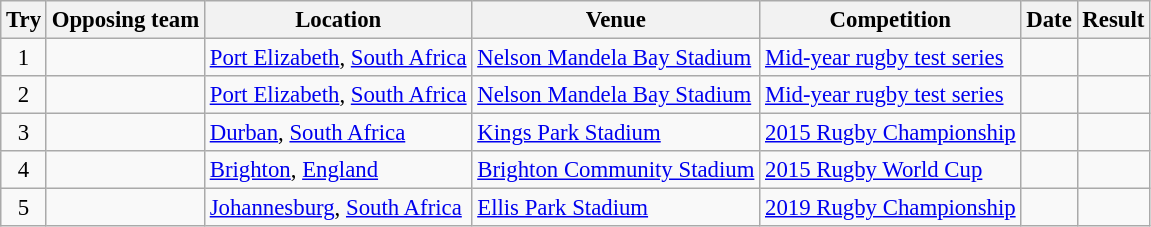<table class="wikitable sortable" style="font-size:95%">
<tr>
<th>Try</th>
<th>Opposing team</th>
<th>Location</th>
<th>Venue</th>
<th>Competition</th>
<th>Date</th>
<th>Result</th>
</tr>
<tr>
<td align="center">1</td>
<td></td>
<td><a href='#'>Port Elizabeth</a>, <a href='#'>South Africa</a></td>
<td><a href='#'>Nelson Mandela Bay Stadium</a></td>
<td><a href='#'>Mid-year rugby test series</a></td>
<td></td>
<td></td>
</tr>
<tr>
<td align="center">2</td>
<td></td>
<td><a href='#'>Port Elizabeth</a>, <a href='#'>South Africa</a></td>
<td><a href='#'>Nelson Mandela Bay Stadium</a></td>
<td><a href='#'>Mid-year rugby test series</a></td>
<td></td>
<td></td>
</tr>
<tr>
<td align="center">3</td>
<td></td>
<td><a href='#'>Durban</a>, <a href='#'>South Africa</a></td>
<td><a href='#'>Kings Park Stadium</a></td>
<td><a href='#'>2015 Rugby Championship</a></td>
<td></td>
<td></td>
</tr>
<tr>
<td align="center">4</td>
<td></td>
<td><a href='#'>Brighton</a>, <a href='#'>England</a></td>
<td><a href='#'>Brighton Community Stadium</a></td>
<td><a href='#'>2015 Rugby World Cup</a></td>
<td></td>
<td></td>
</tr>
<tr>
<td align="center">5</td>
<td></td>
<td><a href='#'>Johannesburg</a>, <a href='#'>South Africa</a></td>
<td><a href='#'>Ellis Park Stadium</a></td>
<td><a href='#'>2019 Rugby Championship</a></td>
<td></td>
<td></td>
</tr>
</table>
